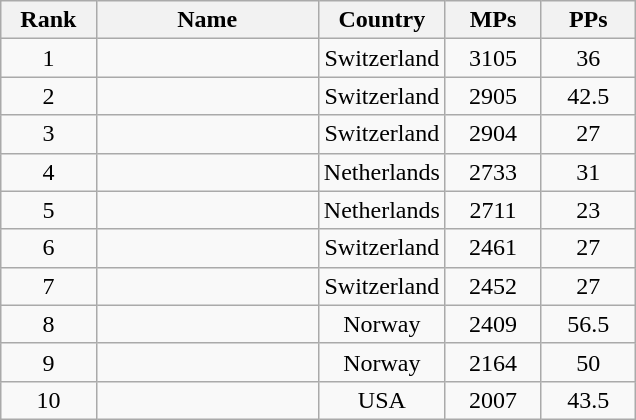<table class="wikitable sortable" >
<tr>
<th width=15%>Rank</th>
<th width=35%>Name</th>
<th width=20%>Country</th>
<th width=15%>MPs</th>
<th width=15%>PPs</th>
</tr>
<tr align=center>
<td>1</td>
<td align=left></td>
<td>Switzerland</td>
<td>3105</td>
<td>36</td>
</tr>
<tr align=center>
<td>2</td>
<td align=left></td>
<td>Switzerland</td>
<td>2905</td>
<td>42.5</td>
</tr>
<tr align=center>
<td>3</td>
<td align=left></td>
<td>Switzerland</td>
<td>2904</td>
<td>27</td>
</tr>
<tr align=center>
<td>4</td>
<td align=left></td>
<td>Netherlands</td>
<td>2733</td>
<td>31</td>
</tr>
<tr align=center>
<td>5</td>
<td align=left></td>
<td>Netherlands</td>
<td>2711</td>
<td>23</td>
</tr>
<tr align=center>
<td>6</td>
<td align=left></td>
<td>Switzerland</td>
<td>2461</td>
<td>27</td>
</tr>
<tr align=center>
<td>7</td>
<td align=left></td>
<td>Switzerland</td>
<td>2452</td>
<td>27</td>
</tr>
<tr align=center>
<td>8</td>
<td align=left></td>
<td>Norway</td>
<td>2409</td>
<td>56.5</td>
</tr>
<tr align=center>
<td>9</td>
<td align=left></td>
<td>Norway</td>
<td>2164</td>
<td>50</td>
</tr>
<tr align=center>
<td>10</td>
<td align=left></td>
<td>USA</td>
<td>2007</td>
<td>43.5</td>
</tr>
</table>
